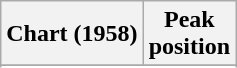<table class="wikitable sortable">
<tr>
<th>Chart (1958)</th>
<th>Peak<br>position</th>
</tr>
<tr>
</tr>
<tr>
</tr>
<tr>
</tr>
</table>
